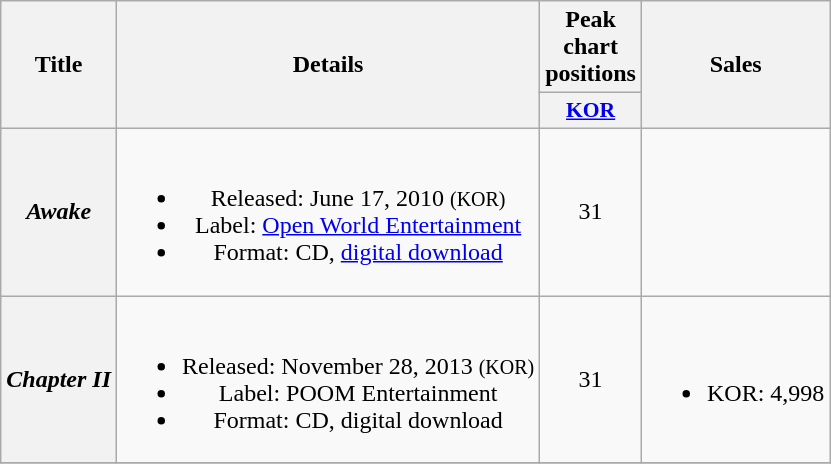<table class="wikitable plainrowheaders" style="text-align:center;">
<tr>
<th scope="col" rowspan="2">Title</th>
<th scope="col" rowspan="2">Details</th>
<th colspan="1">Peak chart positions</th>
<th scope="col" rowspan="2">Sales</th>
</tr>
<tr>
<th scope="col" style="width:3em;font-size:90%;"><a href='#'>KOR</a><br></th>
</tr>
<tr>
<th scope="row"><em>Awake</em></th>
<td><br><ul><li>Released: June 17, 2010 <small>(KOR)</small></li><li>Label: <a href='#'>Open World Entertainment</a></li><li>Format: CD, <a href='#'>digital download</a></li></ul></td>
<td>31</td>
<td></td>
</tr>
<tr>
<th scope="row"><em>Chapter II</em></th>
<td><br><ul><li>Released: November 28, 2013 <small>(KOR)</small></li><li>Label: POOM Entertainment</li><li>Format: CD, digital download</li></ul></td>
<td>31</td>
<td><br><ul><li>KOR: 4,998</li></ul></td>
</tr>
<tr>
</tr>
</table>
